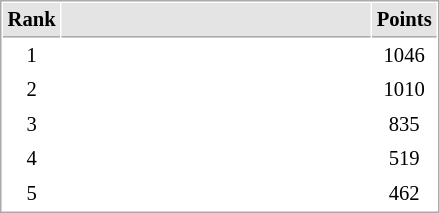<table cellspacing="1" cellpadding="3" style="border:1px solid #aaa; font-size:86%;">
<tr style="background:#e4e4e4;">
<th style="border-bottom:1px solid #aaa; width:10px;">Rank</th>
<th style="border-bottom:1px solid #aaa; width:200px;"></th>
<th style="border-bottom:1px solid #aaa; width:20px;">Points</th>
</tr>
<tr>
<td align=center>1</td>
<td></td>
<td align=center>1046</td>
</tr>
<tr>
<td align=center>2</td>
<td></td>
<td align=center>1010</td>
</tr>
<tr>
<td align=center>3</td>
<td></td>
<td align=center>835</td>
</tr>
<tr>
<td align=center>4</td>
<td></td>
<td align=center>519</td>
</tr>
<tr>
<td align=center>5</td>
<td></td>
<td align=center>462</td>
</tr>
</table>
